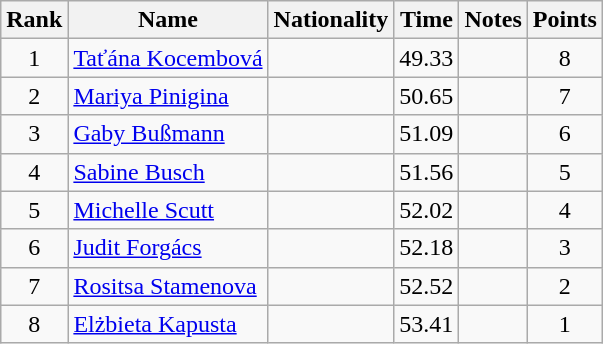<table class="wikitable sortable" style="text-align:center">
<tr>
<th>Rank</th>
<th>Name</th>
<th>Nationality</th>
<th>Time</th>
<th>Notes</th>
<th>Points</th>
</tr>
<tr>
<td>1</td>
<td align=left><a href='#'>Taťána Kocembová</a></td>
<td align=left></td>
<td>49.33</td>
<td></td>
<td>8</td>
</tr>
<tr>
<td>2</td>
<td align=left><a href='#'>Mariya Pinigina</a></td>
<td align=left></td>
<td>50.65</td>
<td></td>
<td>7</td>
</tr>
<tr>
<td>3</td>
<td align=left><a href='#'>Gaby Bußmann</a></td>
<td align=left></td>
<td>51.09</td>
<td></td>
<td>6</td>
</tr>
<tr>
<td>4</td>
<td align=left><a href='#'>Sabine Busch</a></td>
<td align=left></td>
<td>51.56</td>
<td></td>
<td>5</td>
</tr>
<tr>
<td>5</td>
<td align=left><a href='#'>Michelle Scutt</a></td>
<td align=left></td>
<td>52.02</td>
<td></td>
<td>4</td>
</tr>
<tr>
<td>6</td>
<td align=left><a href='#'>Judit Forgács</a></td>
<td align=left></td>
<td>52.18</td>
<td></td>
<td>3</td>
</tr>
<tr>
<td>7</td>
<td align=left><a href='#'>Rositsa Stamenova</a></td>
<td align=left></td>
<td>52.52</td>
<td></td>
<td>2</td>
</tr>
<tr>
<td>8</td>
<td align=left><a href='#'>Elżbieta Kapusta</a></td>
<td align=left></td>
<td>53.41</td>
<td></td>
<td>1</td>
</tr>
</table>
